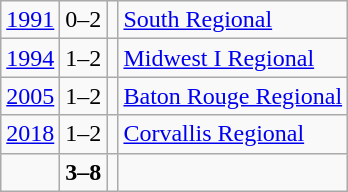<table class="wikitable">
<tr>
<td><a href='#'>1991</a></td>
<td>0–2</td>
<td></td>
<td><a href='#'>South Regional</a></td>
</tr>
<tr>
<td><a href='#'>1994</a></td>
<td>1–2</td>
<td></td>
<td><a href='#'>Midwest I Regional</a></td>
</tr>
<tr>
<td><a href='#'>2005</a></td>
<td>1–2</td>
<td></td>
<td><a href='#'>Baton Rouge Regional</a></td>
</tr>
<tr>
<td><a href='#'>2018</a></td>
<td>1–2</td>
<td></td>
<td><a href='#'>Corvallis Regional</a></td>
</tr>
<tr>
<td></td>
<td><strong>3–8</strong></td>
<td><strong></strong></td>
<td></td>
</tr>
</table>
